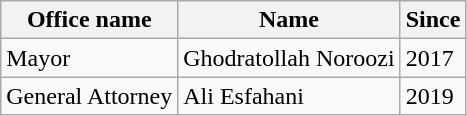<table class="wikitable">
<tr>
<th>Office name</th>
<th>Name</th>
<th>Since</th>
</tr>
<tr>
<td>Mayor</td>
<td>Ghodratollah Noroozi</td>
<td>2017</td>
</tr>
<tr>
<td>General Attorney</td>
<td>Ali Esfahani</td>
<td>2019</td>
</tr>
</table>
